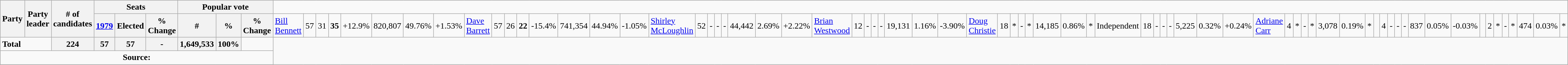<table class="wikitable">
<tr>
<th rowspan="2" colspan="2">Party</th>
<th rowspan="2">Party leader</th>
<th rowspan="2"># of<br>candidates</th>
<th colspan="3">Seats</th>
<th colspan="3">Popular vote</th>
</tr>
<tr>
<th><a href='#'>1979</a></th>
<th>Elected</th>
<th>% Change</th>
<th>#</th>
<th>%</th>
<th>% Change<br></th>
<td><a href='#'>Bill Bennett</a></td>
<td align="right">57</td>
<td align="right">31</td>
<td align="right"><strong>35</strong></td>
<td align="right">+12.9%</td>
<td align="right">820,807</td>
<td align="right">49.76%</td>
<td align="right">+1.53%<br></td>
<td><a href='#'>Dave Barrett</a></td>
<td align="right">57</td>
<td align="right">26</td>
<td align="right"><strong>22</strong></td>
<td align="right">-15.4%</td>
<td align="right">741,354</td>
<td align="right">44.94%</td>
<td align="right">-1.05%<br></td>
<td><a href='#'>Shirley McLoughlin</a></td>
<td align="right">52</td>
<td align="right">-</td>
<td align="right">-</td>
<td align="right">-</td>
<td align="right">44,442</td>
<td align="right">2.69%</td>
<td align="right">+2.22%<br></td>
<td><a href='#'>Brian Westwood</a></td>
<td align="right">12</td>
<td align="right">-</td>
<td align="right">-</td>
<td align="right">-</td>
<td align="right">19,131</td>
<td align="right">1.16%</td>
<td align="right">-3.90%<br></td>
<td><a href='#'>Doug Christie</a></td>
<td align="right">18</td>
<td align="right">*</td>
<td align="right">-</td>
<td align="right">*</td>
<td align="right">14,185</td>
<td align="right">0.86%</td>
<td align="right">*<br></td>
<td colspan="2">Independent</td>
<td align="right">18</td>
<td align="right">-</td>
<td align="right">-</td>
<td align="right">-</td>
<td align="right">5,225</td>
<td align="right">0.32%</td>
<td align="right">+0.24%<br></td>
<td><a href='#'>Adriane Carr</a></td>
<td align="right">4</td>
<td align="right">*</td>
<td align="right">-</td>
<td align="right">*</td>
<td align="right">3,078</td>
<td align="right">0.19%</td>
<td align="right">*<br></td>
<td> </td>
<td align="right">4</td>
<td align="right">-</td>
<td align="right">-</td>
<td align="right">-</td>
<td align="right">837</td>
<td align="right">0.05%</td>
<td align="right">-0.03%<br></td>
<td> </td>
<td align="right">2</td>
<td align="right">*</td>
<td align="right">-</td>
<td align="right">*</td>
<td align="right">474</td>
<td align="right">0.03%</td>
<td align="right">*</td>
</tr>
<tr>
<td colspan="3"><strong>Total</strong></td>
<th align="right">224</th>
<th align="right">57</th>
<th align="right">57</th>
<th align="right">-</th>
<th align="right">1,649,533</th>
<th align="right">100%</th>
<td align="center"> </td>
</tr>
<tr>
<td align="center" colspan="10"><strong>Source:</strong> </td>
</tr>
<tr>
</tr>
</table>
